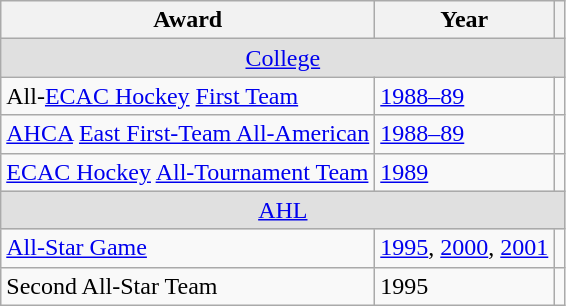<table class="wikitable">
<tr>
<th>Award</th>
<th>Year</th>
<th></th>
</tr>
<tr ALIGN="center" bgcolor="#e0e0e0">
<td colspan="3"><a href='#'>College</a></td>
</tr>
<tr>
<td>All-<a href='#'>ECAC Hockey</a> <a href='#'>First Team</a></td>
<td><a href='#'>1988–89</a></td>
<td></td>
</tr>
<tr>
<td><a href='#'>AHCA</a> <a href='#'>East First-Team All-American</a></td>
<td><a href='#'>1988–89</a></td>
<td></td>
</tr>
<tr>
<td><a href='#'>ECAC Hockey</a> <a href='#'>All-Tournament Team</a></td>
<td><a href='#'>1989</a></td>
<td></td>
</tr>
<tr ALIGN="center" bgcolor="#e0e0e0">
<td colspan="3"><a href='#'>AHL</a></td>
</tr>
<tr>
<td><a href='#'>All-Star Game</a></td>
<td><a href='#'>1995</a>, <a href='#'>2000</a>, <a href='#'>2001</a></td>
<td></td>
</tr>
<tr>
<td>Second All-Star Team</td>
<td>1995</td>
<td></td>
</tr>
</table>
